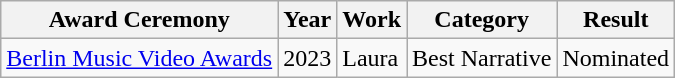<table class="wikitable">
<tr>
<th>Award Ceremony</th>
<th>Year</th>
<th>Work</th>
<th>Category</th>
<th>Result</th>
</tr>
<tr>
<td><a href='#'>Berlin Music Video Awards</a></td>
<td>2023</td>
<td>Laura</td>
<td>Best Narrative</td>
<td>Nominated</td>
</tr>
</table>
